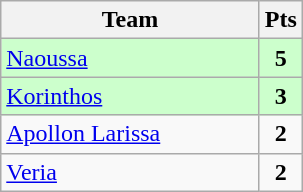<table class="wikitable" style="text-align: center;">
<tr>
<th width=165>Team</th>
<th width=20>Pts</th>
</tr>
<tr bgcolor="#ccffcc">
<td align=left><a href='#'>Naoussa</a></td>
<td><strong>5</strong></td>
</tr>
<tr bgcolor="#ccffcc">
<td align=left><a href='#'>Korinthos</a></td>
<td><strong>3</strong></td>
</tr>
<tr>
<td align=left><a href='#'>Apollon Larissa</a></td>
<td><strong>2</strong></td>
</tr>
<tr>
<td align=left><a href='#'>Veria</a></td>
<td><strong>2</strong></td>
</tr>
</table>
